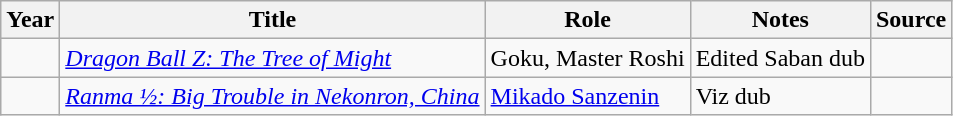<table class="wikitable sortable plainrowheaders">
<tr>
<th>Year</th>
<th>Title</th>
<th>Role</th>
<th class="unsortable">Notes</th>
<th class="unsortable">Source</th>
</tr>
<tr>
<td></td>
<td><em><a href='#'>Dragon Ball Z: The Tree of Might</a></em></td>
<td>Goku, Master Roshi</td>
<td>Edited Saban dub</td>
<td></td>
</tr>
<tr>
<td></td>
<td><em><a href='#'>Ranma ½: Big Trouble in Nekonron, China</a></em></td>
<td><a href='#'>Mikado Sanzenin</a></td>
<td>Viz dub</td>
<td></td>
</tr>
</table>
